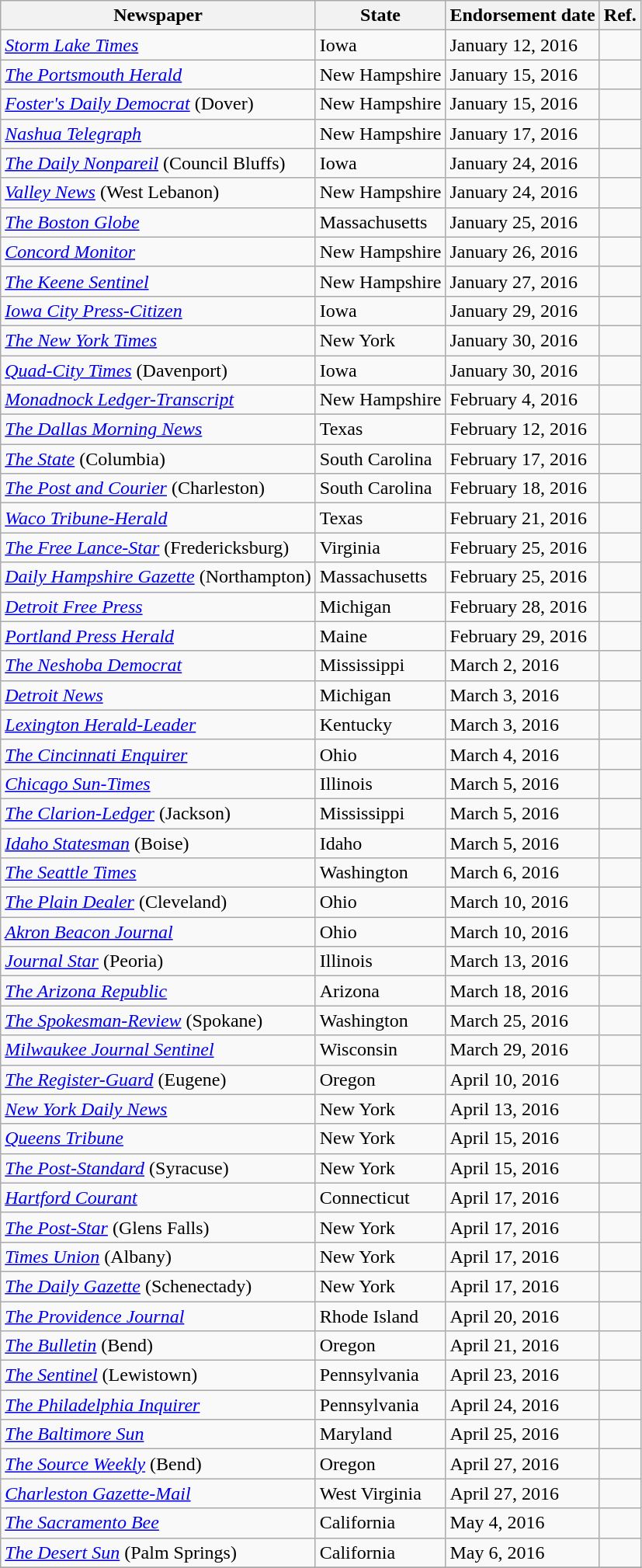<table class="wikitable sortable">
<tr valign=bottom>
<th>Newspaper</th>
<th>State</th>
<th>Endorsement date</th>
<th>Ref.</th>
</tr>
<tr>
<td><em><a href='#'>Storm Lake Times</a></em></td>
<td>Iowa</td>
<td>January 12, 2016</td>
<td></td>
</tr>
<tr>
<td><em><a href='#'>The Portsmouth Herald</a></em></td>
<td>New Hampshire</td>
<td>January 15, 2016</td>
<td></td>
</tr>
<tr>
<td><em><a href='#'>Foster's Daily Democrat</a></em> (Dover)</td>
<td>New Hampshire</td>
<td>January 15, 2016</td>
<td></td>
</tr>
<tr>
<td><em><a href='#'>Nashua Telegraph</a></em></td>
<td>New Hampshire</td>
<td>January 17, 2016</td>
<td></td>
</tr>
<tr>
<td><em><a href='#'>The Daily Nonpareil</a></em> (Council Bluffs)</td>
<td>Iowa</td>
<td>January 24, 2016</td>
<td></td>
</tr>
<tr>
<td><em><a href='#'>Valley News</a></em> (West Lebanon)</td>
<td>New Hampshire</td>
<td>January 24, 2016</td>
<td></td>
</tr>
<tr>
<td><em><a href='#'>The Boston Globe</a></em></td>
<td>Massachusetts</td>
<td>January 25, 2016</td>
<td></td>
</tr>
<tr>
<td><em><a href='#'>Concord Monitor</a></em></td>
<td>New Hampshire</td>
<td>January 26, 2016</td>
<td></td>
</tr>
<tr>
<td><em><a href='#'>The Keene Sentinel</a></em></td>
<td>New Hampshire</td>
<td>January 27, 2016</td>
<td></td>
</tr>
<tr>
<td><em><a href='#'>Iowa City Press-Citizen</a></em></td>
<td>Iowa</td>
<td>January 29, 2016</td>
<td></td>
</tr>
<tr>
<td><em><a href='#'>The New York Times</a></em></td>
<td>New York</td>
<td>January 30, 2016</td>
<td></td>
</tr>
<tr>
<td><em><a href='#'>Quad-City Times</a></em> (Davenport)</td>
<td>Iowa</td>
<td>January 30, 2016</td>
<td></td>
</tr>
<tr>
<td><em><a href='#'>Monadnock Ledger-Transcript</a></em></td>
<td>New Hampshire</td>
<td>February 4, 2016</td>
<td></td>
</tr>
<tr>
<td><em><a href='#'>The Dallas Morning News</a></em></td>
<td>Texas</td>
<td>February 12, 2016</td>
<td></td>
</tr>
<tr>
<td><em><a href='#'>The State</a></em> (Columbia)</td>
<td>South Carolina</td>
<td>February 17, 2016</td>
<td></td>
</tr>
<tr>
<td><em><a href='#'>The Post and Courier</a></em> (Charleston)</td>
<td>South Carolina</td>
<td>February 18, 2016</td>
<td></td>
</tr>
<tr>
<td><em><a href='#'>Waco Tribune-Herald</a></em></td>
<td>Texas</td>
<td>February 21, 2016</td>
<td></td>
</tr>
<tr>
<td><em><a href='#'>The Free Lance-Star</a></em> (Fredericksburg)</td>
<td>Virginia</td>
<td>February 25, 2016</td>
<td></td>
</tr>
<tr>
<td><em><a href='#'>Daily Hampshire Gazette</a></em> (Northampton)</td>
<td>Massachusetts</td>
<td>February 25, 2016</td>
<td></td>
</tr>
<tr>
<td><em><a href='#'>Detroit Free Press</a></em></td>
<td>Michigan</td>
<td>February 28, 2016</td>
<td></td>
</tr>
<tr>
<td><em><a href='#'>Portland Press Herald</a></em></td>
<td>Maine</td>
<td>February 29, 2016</td>
<td></td>
</tr>
<tr>
<td><em><a href='#'>The Neshoba Democrat</a></em></td>
<td>Mississippi</td>
<td>March 2, 2016</td>
<td></td>
</tr>
<tr>
<td><em><a href='#'>Detroit News</a></em></td>
<td>Michigan</td>
<td>March 3, 2016</td>
<td></td>
</tr>
<tr>
<td><em><a href='#'>Lexington Herald-Leader</a></em></td>
<td>Kentucky</td>
<td>March 3, 2016</td>
<td></td>
</tr>
<tr>
<td><em><a href='#'>The Cincinnati Enquirer</a></em></td>
<td>Ohio</td>
<td>March 4, 2016</td>
<td></td>
</tr>
<tr>
<td><em><a href='#'>Chicago Sun-Times</a></em></td>
<td>Illinois</td>
<td>March 5, 2016</td>
<td></td>
</tr>
<tr>
<td><em><a href='#'>The Clarion-Ledger</a></em> (Jackson)</td>
<td>Mississippi</td>
<td>March 5, 2016</td>
<td></td>
</tr>
<tr>
<td><em><a href='#'>Idaho Statesman</a></em> (Boise)</td>
<td>Idaho</td>
<td>March 5, 2016</td>
<td></td>
</tr>
<tr>
<td><em><a href='#'>The Seattle Times</a></em></td>
<td>Washington</td>
<td>March 6, 2016</td>
<td></td>
</tr>
<tr>
<td><em><a href='#'>The Plain Dealer</a></em> (Cleveland)</td>
<td>Ohio</td>
<td>March 10, 2016</td>
<td></td>
</tr>
<tr>
<td><em><a href='#'>Akron Beacon Journal</a></em></td>
<td>Ohio</td>
<td>March 10, 2016</td>
<td></td>
</tr>
<tr>
<td><em><a href='#'>Journal Star</a></em> (Peoria)</td>
<td>Illinois</td>
<td>March 13, 2016</td>
<td></td>
</tr>
<tr>
<td><em><a href='#'>The Arizona Republic</a></em></td>
<td>Arizona</td>
<td>March 18, 2016</td>
<td></td>
</tr>
<tr>
<td><em><a href='#'>The Spokesman-Review</a></em> (Spokane)</td>
<td>Washington</td>
<td>March 25, 2016</td>
<td></td>
</tr>
<tr>
<td><em><a href='#'>Milwaukee Journal Sentinel</a></em></td>
<td>Wisconsin</td>
<td>March 29, 2016</td>
<td></td>
</tr>
<tr>
<td><em><a href='#'>The Register-Guard</a></em> (Eugene)</td>
<td>Oregon</td>
<td>April 10, 2016</td>
<td></td>
</tr>
<tr>
<td><em><a href='#'>New York Daily News</a></em></td>
<td>New York</td>
<td>April 13, 2016</td>
<td></td>
</tr>
<tr>
<td><em><a href='#'>Queens Tribune</a></em></td>
<td>New York</td>
<td>April 15, 2016</td>
<td></td>
</tr>
<tr>
<td><em><a href='#'>The Post-Standard</a></em> (Syracuse)</td>
<td>New York</td>
<td>April 15, 2016</td>
<td></td>
</tr>
<tr>
<td><em><a href='#'>Hartford Courant</a></em></td>
<td>Connecticut</td>
<td>April 17, 2016</td>
<td></td>
</tr>
<tr>
<td><em><a href='#'>The Post-Star</a></em> (Glens Falls)</td>
<td>New York</td>
<td>April 17, 2016</td>
<td></td>
</tr>
<tr>
<td><em><a href='#'>Times Union</a></em> (Albany)</td>
<td>New York</td>
<td>April 17, 2016</td>
<td></td>
</tr>
<tr>
<td><em><a href='#'>The Daily Gazette</a></em> (Schenectady)</td>
<td>New York</td>
<td>April 17, 2016</td>
<td></td>
</tr>
<tr>
<td><em><a href='#'>The Providence Journal</a></em></td>
<td>Rhode Island</td>
<td>April 20, 2016</td>
<td></td>
</tr>
<tr>
<td><em><a href='#'>The Bulletin</a></em> (Bend)</td>
<td>Oregon</td>
<td>April 21, 2016</td>
<td></td>
</tr>
<tr>
<td><em><a href='#'>The Sentinel</a></em> (Lewistown)</td>
<td>Pennsylvania</td>
<td>April 23, 2016</td>
<td></td>
</tr>
<tr>
<td><em><a href='#'>The Philadelphia Inquirer</a></em></td>
<td>Pennsylvania</td>
<td>April 24, 2016</td>
<td></td>
</tr>
<tr>
<td><em><a href='#'>The Baltimore Sun</a></em></td>
<td>Maryland</td>
<td>April 25, 2016</td>
<td></td>
</tr>
<tr>
<td><em><a href='#'>The Source Weekly</a></em> (Bend)</td>
<td>Oregon</td>
<td>April 27, 2016</td>
<td></td>
</tr>
<tr>
<td><em><a href='#'>Charleston Gazette-Mail</a></em></td>
<td>West Virginia</td>
<td>April 27, 2016</td>
<td></td>
</tr>
<tr>
<td><em><a href='#'>The Sacramento Bee</a></em></td>
<td>California</td>
<td>May 4, 2016</td>
<td></td>
</tr>
<tr>
<td><em><a href='#'>The Desert Sun</a></em> (Palm Springs)</td>
<td>California</td>
<td>May 6, 2016</td>
<td></td>
</tr>
<tr>
</tr>
</table>
